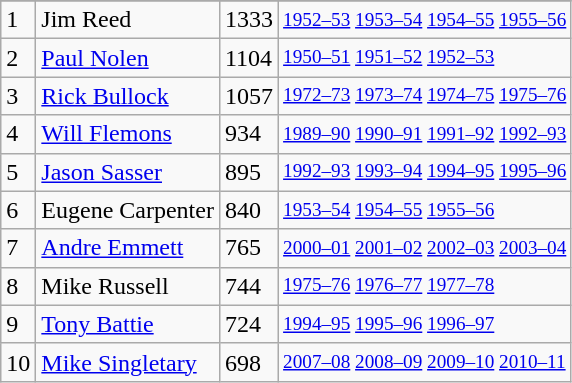<table class="wikitable">
<tr>
</tr>
<tr>
<td>1</td>
<td>Jim Reed</td>
<td>1333</td>
<td style="font-size:80%;"><a href='#'>1952–53</a> <a href='#'>1953–54</a> <a href='#'>1954–55</a> <a href='#'>1955–56</a></td>
</tr>
<tr>
<td>2</td>
<td><a href='#'>Paul Nolen</a></td>
<td>1104</td>
<td style="font-size:80%;"><a href='#'>1950–51</a> <a href='#'>1951–52</a> <a href='#'>1952–53</a></td>
</tr>
<tr>
<td>3</td>
<td><a href='#'>Rick Bullock</a></td>
<td>1057</td>
<td style="font-size:80%;"><a href='#'>1972–73</a> <a href='#'>1973–74</a> <a href='#'>1974–75</a> <a href='#'>1975–76</a></td>
</tr>
<tr>
<td>4</td>
<td><a href='#'>Will Flemons</a></td>
<td>934</td>
<td style="font-size:80%;"><a href='#'>1989–90</a> <a href='#'>1990–91</a> <a href='#'>1991–92</a> <a href='#'>1992–93</a></td>
</tr>
<tr>
<td>5</td>
<td><a href='#'>Jason Sasser</a></td>
<td>895</td>
<td style="font-size:80%;"><a href='#'>1992–93</a> <a href='#'>1993–94</a> <a href='#'>1994–95</a> <a href='#'>1995–96</a></td>
</tr>
<tr>
<td>6</td>
<td>Eugene Carpenter</td>
<td>840</td>
<td style="font-size:80%;"><a href='#'>1953–54</a> <a href='#'>1954–55</a> <a href='#'>1955–56</a></td>
</tr>
<tr>
<td>7</td>
<td><a href='#'>Andre Emmett</a></td>
<td>765</td>
<td style="font-size:80%;"><a href='#'>2000–01</a> <a href='#'>2001–02</a> <a href='#'>2002–03</a> <a href='#'>2003–04</a></td>
</tr>
<tr>
<td>8</td>
<td>Mike Russell</td>
<td>744</td>
<td style="font-size:80%;"><a href='#'>1975–76</a> <a href='#'>1976–77</a> <a href='#'>1977–78</a></td>
</tr>
<tr>
<td>9</td>
<td><a href='#'>Tony Battie</a></td>
<td>724</td>
<td style="font-size:80%;"><a href='#'>1994–95</a> <a href='#'>1995–96</a> <a href='#'>1996–97</a></td>
</tr>
<tr>
<td>10</td>
<td><a href='#'>Mike Singletary</a></td>
<td>698</td>
<td style="font-size:80%;"><a href='#'>2007–08</a> <a href='#'>2008–09</a> <a href='#'>2009–10</a> <a href='#'>2010–11</a></td>
</tr>
</table>
